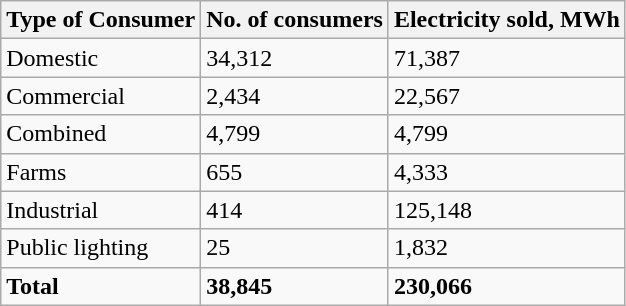<table class="wikitable">
<tr>
<th>Type  of Consumer</th>
<th>No.  of consumers</th>
<th>Electricity  sold, MWh</th>
</tr>
<tr>
<td>Domestic</td>
<td>34,312</td>
<td>71,387</td>
</tr>
<tr>
<td>Commercial</td>
<td>2,434</td>
<td>22,567</td>
</tr>
<tr>
<td>Combined</td>
<td>4,799</td>
<td>4,799</td>
</tr>
<tr>
<td>Farms</td>
<td>655</td>
<td>4,333</td>
</tr>
<tr>
<td>Industrial</td>
<td>414</td>
<td>125,148</td>
</tr>
<tr>
<td>Public  lighting</td>
<td>25</td>
<td>1,832</td>
</tr>
<tr>
<td><strong>Total</strong></td>
<td><strong>38,845</strong></td>
<td><strong>230,066</strong></td>
</tr>
</table>
